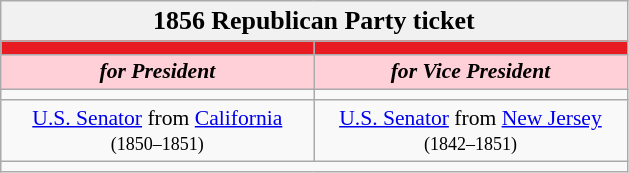<table class="wikitable" style="font-size:90%; text-align:center;">
<tr>
<td style="background:#f1f1f1;" colspan="30"><big><strong>1856 Republican Party ticket</strong></big></td>
</tr>
<tr>
<th style="width:3em; font-size:135%; background:#E81B23; width:200px;"><a href='#'></a></th>
<th style="width:3em; font-size:135%; background:#E81B23; width:200px;"><a href='#'></a></th>
</tr>
<tr style="color:#000; font-size:100%; background:#FFD0D7;">
<td style="width:3em; width:200px;"><strong><em>for President</em></strong></td>
<td style="width:3em; width:200px;"><strong><em>for Vice President</em></strong></td>
</tr>
<tr>
<td></td>
<td></td>
</tr>
<tr>
<td><a href='#'>U.S. Senator</a> from <a href='#'>California</a><br><small>(1850–1851)</small></td>
<td><a href='#'>U.S. Senator</a> from <a href='#'>New Jersey</a><br><small>(1842–1851)</small></td>
</tr>
<tr>
<td colspan=2></td>
</tr>
</table>
